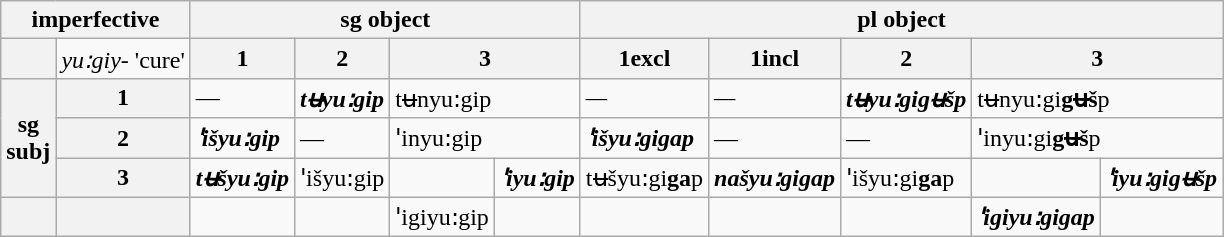<table class="wikitable">
<tr>
<th colspan="2">imperfective</th>
<th colspan="4">sg object</th>
<th colspan="5">pl object</th>
</tr>
<tr>
<th></th>
<td><em>yu꞉giy</em>- 'cure'</td>
<th>1</th>
<th>2</th>
<th colspan="2">3</th>
<th>1excl</th>
<th>1incl</th>
<th>2</th>
<th colspan="2">3</th>
</tr>
<tr>
<th rowspan="3">sg<br>subj</th>
<th>1</th>
<td>—</td>
<td><strong><em>tʉ<strong>yu꞉gip<em></td>
<td colspan="2"></em></strong>tʉn</strong>yu꞉gip</em></td>
<td><em>—</em></td>
<td><em>—</em></td>
<td><strong><em>tʉ<strong>yu꞉gi</strong>gʉš<strong>p<em></td>
<td colspan="2"></em></strong>tʉn</strong>yu꞉gi<strong>gʉš</strong>p</em></td>
</tr>
<tr>
<th>2</th>
<td><strong><em>ꞌiš<strong>yu꞉gip<em></td>
<td></em>—<em></td>
<td colspan="2"></em></strong>ꞌin</strong>yu꞉gip</em></td>
<td><strong><em>ꞌiš<strong>yu꞉gi</strong>ga<strong>p<em></td>
<td></em>—<em></td>
<td></em>—<em></td>
<td colspan="2"></em></strong>ꞌin</strong>yu꞉gi<strong>gʉš</strong>p</em></td>
</tr>
<tr>
<th>3</th>
<td><strong><em>tʉš<strong>yu꞉gip<em></td>
<td></em></strong>ꞌiš</strong>yu꞉gip</em></td>
<td></td>
<td><strong><em>ꞌi<strong>yu꞉gip<em></td>
<td></em></strong>tʉš</strong>yu꞉gi<strong>ga</strong>p</em></td>
<td><strong><em>naš<strong>yu꞉gi</strong>ga<strong>p<em></td>
<td></em></strong>ꞌiš</strong>yu꞉gi<strong>ga</strong>p</em></td>
<td></td>
<td><strong><em>ꞌi<strong>yu꞉gi</strong>gʉš<strong>p<em></td>
</tr>
<tr>
<th></th>
<th></th>
<td></td>
<td></td>
<td></em></strong>ꞌigi</strong>yu꞉gip</em></td>
<td></td>
<td></td>
<td></td>
<td></td>
<td><strong><em>ꞌigi<strong>yu꞉gi</strong>ga<strong>p<em></td>
<td></td>
</tr>
</table>
